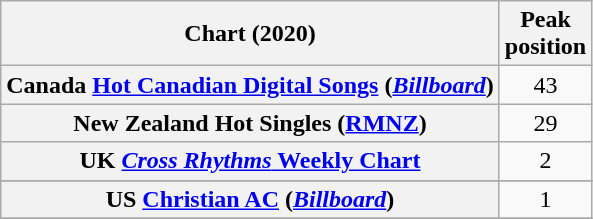<table class="wikitable sortable plainrowheaders" style="text-align:center">
<tr>
<th scope="col">Chart (2020)</th>
<th scope="col">Peak<br> position</th>
</tr>
<tr>
<th scope="row">Canada <a href='#'>Hot Canadian Digital Songs</a> (<em><a href='#'>Billboard</a></em>)</th>
<td>43</td>
</tr>
<tr>
<th scope="row">New Zealand Hot Singles (<a href='#'>RMNZ</a>)</th>
<td>29</td>
</tr>
<tr>
<th scope="row">UK <a href='#'><em> Cross Rhythms</em> Weekly Chart</a></th>
<td>2</td>
</tr>
<tr>
</tr>
<tr>
</tr>
<tr>
</tr>
<tr>
</tr>
<tr>
</tr>
<tr>
<th scope="row">US <a href='#'>Christian AC</a> (<em><a href='#'>Billboard</a></em>)</th>
<td>1</td>
</tr>
<tr>
</tr>
</table>
